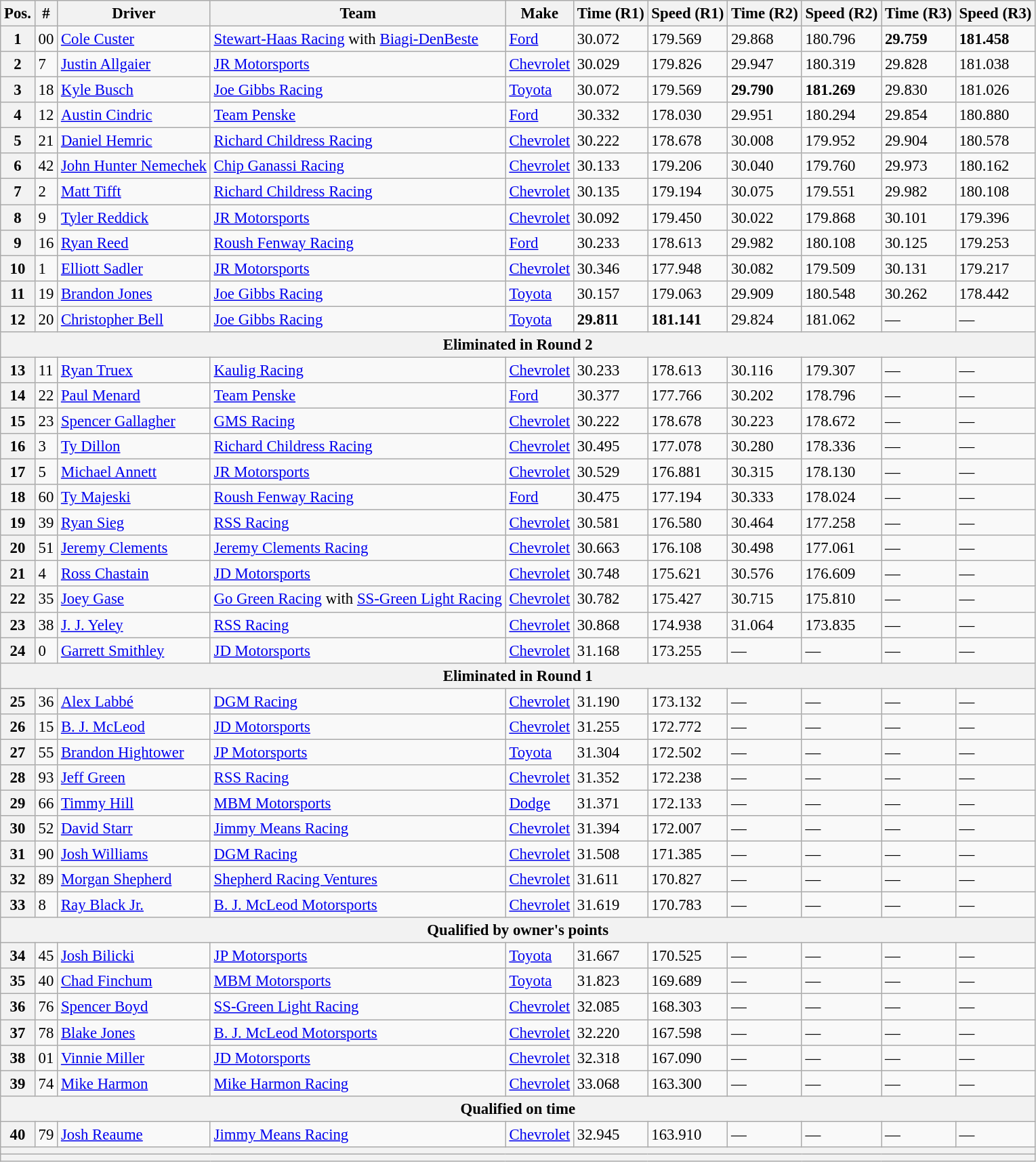<table class="wikitable" style="font-size:95%">
<tr>
<th>Pos.</th>
<th>#</th>
<th>Driver</th>
<th>Team</th>
<th>Make</th>
<th>Time (R1)</th>
<th>Speed (R1)</th>
<th>Time (R2)</th>
<th>Speed (R2)</th>
<th>Time (R3)</th>
<th>Speed (R3)</th>
</tr>
<tr>
<th>1</th>
<td>00</td>
<td><a href='#'>Cole Custer</a></td>
<td><a href='#'>Stewart-Haas Racing</a> with <a href='#'>Biagi-DenBeste</a></td>
<td><a href='#'>Ford</a></td>
<td>30.072</td>
<td>179.569</td>
<td>29.868</td>
<td>180.796</td>
<td><strong>29.759</strong></td>
<td><strong>181.458</strong></td>
</tr>
<tr>
<th>2</th>
<td>7</td>
<td><a href='#'>Justin Allgaier</a></td>
<td><a href='#'>JR Motorsports</a></td>
<td><a href='#'>Chevrolet</a></td>
<td>30.029</td>
<td>179.826</td>
<td>29.947</td>
<td>180.319</td>
<td>29.828</td>
<td>181.038</td>
</tr>
<tr>
<th>3</th>
<td>18</td>
<td><a href='#'>Kyle Busch</a></td>
<td><a href='#'>Joe Gibbs Racing</a></td>
<td><a href='#'>Toyota</a></td>
<td>30.072</td>
<td>179.569</td>
<td><strong>29.790</strong></td>
<td><strong>181.269</strong></td>
<td>29.830</td>
<td>181.026</td>
</tr>
<tr>
<th>4</th>
<td>12</td>
<td><a href='#'>Austin Cindric</a></td>
<td><a href='#'>Team Penske</a></td>
<td><a href='#'>Ford</a></td>
<td>30.332</td>
<td>178.030</td>
<td>29.951</td>
<td>180.294</td>
<td>29.854</td>
<td>180.880</td>
</tr>
<tr>
<th>5</th>
<td>21</td>
<td><a href='#'>Daniel Hemric</a></td>
<td><a href='#'>Richard Childress Racing</a></td>
<td><a href='#'>Chevrolet</a></td>
<td>30.222</td>
<td>178.678</td>
<td>30.008</td>
<td>179.952</td>
<td>29.904</td>
<td>180.578</td>
</tr>
<tr>
<th>6</th>
<td>42</td>
<td><a href='#'>John Hunter Nemechek</a></td>
<td><a href='#'>Chip Ganassi Racing</a></td>
<td><a href='#'>Chevrolet</a></td>
<td>30.133</td>
<td>179.206</td>
<td>30.040</td>
<td>179.760</td>
<td>29.973</td>
<td>180.162</td>
</tr>
<tr>
<th>7</th>
<td>2</td>
<td><a href='#'>Matt Tifft</a></td>
<td><a href='#'>Richard Childress Racing</a></td>
<td><a href='#'>Chevrolet</a></td>
<td>30.135</td>
<td>179.194</td>
<td>30.075</td>
<td>179.551</td>
<td>29.982</td>
<td>180.108</td>
</tr>
<tr>
<th>8</th>
<td>9</td>
<td><a href='#'>Tyler Reddick</a></td>
<td><a href='#'>JR Motorsports</a></td>
<td><a href='#'>Chevrolet</a></td>
<td>30.092</td>
<td>179.450</td>
<td>30.022</td>
<td>179.868</td>
<td>30.101</td>
<td>179.396</td>
</tr>
<tr>
<th>9</th>
<td>16</td>
<td><a href='#'>Ryan Reed</a></td>
<td><a href='#'>Roush Fenway Racing</a></td>
<td><a href='#'>Ford</a></td>
<td>30.233</td>
<td>178.613</td>
<td>29.982</td>
<td>180.108</td>
<td>30.125</td>
<td>179.253</td>
</tr>
<tr>
<th>10</th>
<td>1</td>
<td><a href='#'>Elliott Sadler</a></td>
<td><a href='#'>JR Motorsports</a></td>
<td><a href='#'>Chevrolet</a></td>
<td>30.346</td>
<td>177.948</td>
<td>30.082</td>
<td>179.509</td>
<td>30.131</td>
<td>179.217</td>
</tr>
<tr>
<th>11</th>
<td>19</td>
<td><a href='#'>Brandon Jones</a></td>
<td><a href='#'>Joe Gibbs Racing</a></td>
<td><a href='#'>Toyota</a></td>
<td>30.157</td>
<td>179.063</td>
<td>29.909</td>
<td>180.548</td>
<td>30.262</td>
<td>178.442</td>
</tr>
<tr>
<th>12</th>
<td>20</td>
<td><a href='#'>Christopher Bell</a></td>
<td><a href='#'>Joe Gibbs Racing</a></td>
<td><a href='#'>Toyota</a></td>
<td><strong>29.811</strong></td>
<td><strong>181.141</strong></td>
<td>29.824</td>
<td>181.062</td>
<td>—</td>
<td>—</td>
</tr>
<tr>
<th colspan="11">Eliminated in Round 2</th>
</tr>
<tr>
<th>13</th>
<td>11</td>
<td><a href='#'>Ryan Truex</a></td>
<td><a href='#'>Kaulig Racing</a></td>
<td><a href='#'>Chevrolet</a></td>
<td>30.233</td>
<td>178.613</td>
<td>30.116</td>
<td>179.307</td>
<td>—</td>
<td>—</td>
</tr>
<tr>
<th>14</th>
<td>22</td>
<td><a href='#'>Paul Menard</a></td>
<td><a href='#'>Team Penske</a></td>
<td><a href='#'>Ford</a></td>
<td>30.377</td>
<td>177.766</td>
<td>30.202</td>
<td>178.796</td>
<td>—</td>
<td>—</td>
</tr>
<tr>
<th>15</th>
<td>23</td>
<td><a href='#'>Spencer Gallagher</a></td>
<td><a href='#'>GMS Racing</a></td>
<td><a href='#'>Chevrolet</a></td>
<td>30.222</td>
<td>178.678</td>
<td>30.223</td>
<td>178.672</td>
<td>—</td>
<td>—</td>
</tr>
<tr>
<th>16</th>
<td>3</td>
<td><a href='#'>Ty Dillon</a></td>
<td><a href='#'>Richard Childress Racing</a></td>
<td><a href='#'>Chevrolet</a></td>
<td>30.495</td>
<td>177.078</td>
<td>30.280</td>
<td>178.336</td>
<td>—</td>
<td>—</td>
</tr>
<tr>
<th>17</th>
<td>5</td>
<td><a href='#'>Michael Annett</a></td>
<td><a href='#'>JR Motorsports</a></td>
<td><a href='#'>Chevrolet</a></td>
<td>30.529</td>
<td>176.881</td>
<td>30.315</td>
<td>178.130</td>
<td>—</td>
<td>—</td>
</tr>
<tr>
<th>18</th>
<td>60</td>
<td><a href='#'>Ty Majeski</a></td>
<td><a href='#'>Roush Fenway Racing</a></td>
<td><a href='#'>Ford</a></td>
<td>30.475</td>
<td>177.194</td>
<td>30.333</td>
<td>178.024</td>
<td>—</td>
<td>—</td>
</tr>
<tr>
<th>19</th>
<td>39</td>
<td><a href='#'>Ryan Sieg</a></td>
<td><a href='#'>RSS Racing</a></td>
<td><a href='#'>Chevrolet</a></td>
<td>30.581</td>
<td>176.580</td>
<td>30.464</td>
<td>177.258</td>
<td>—</td>
<td>—</td>
</tr>
<tr>
<th>20</th>
<td>51</td>
<td><a href='#'>Jeremy Clements</a></td>
<td><a href='#'>Jeremy Clements Racing</a></td>
<td><a href='#'>Chevrolet</a></td>
<td>30.663</td>
<td>176.108</td>
<td>30.498</td>
<td>177.061</td>
<td>—</td>
<td>—</td>
</tr>
<tr>
<th>21</th>
<td>4</td>
<td><a href='#'>Ross Chastain</a></td>
<td><a href='#'>JD Motorsports</a></td>
<td><a href='#'>Chevrolet</a></td>
<td>30.748</td>
<td>175.621</td>
<td>30.576</td>
<td>176.609</td>
<td>—</td>
<td>—</td>
</tr>
<tr>
<th>22</th>
<td>35</td>
<td><a href='#'>Joey Gase</a></td>
<td><a href='#'>Go Green Racing</a> with <a href='#'>SS-Green Light Racing</a></td>
<td><a href='#'>Chevrolet</a></td>
<td>30.782</td>
<td>175.427</td>
<td>30.715</td>
<td>175.810</td>
<td>—</td>
<td>—</td>
</tr>
<tr>
<th>23</th>
<td>38</td>
<td><a href='#'>J. J. Yeley</a></td>
<td><a href='#'>RSS Racing</a></td>
<td><a href='#'>Chevrolet</a></td>
<td>30.868</td>
<td>174.938</td>
<td>31.064</td>
<td>173.835</td>
<td>—</td>
<td>—</td>
</tr>
<tr>
<th>24</th>
<td>0</td>
<td><a href='#'>Garrett Smithley</a></td>
<td><a href='#'>JD Motorsports</a></td>
<td><a href='#'>Chevrolet</a></td>
<td>31.168</td>
<td>173.255</td>
<td>—</td>
<td>—</td>
<td>—</td>
<td>—</td>
</tr>
<tr>
<th colspan="11">Eliminated in Round 1</th>
</tr>
<tr>
<th>25</th>
<td>36</td>
<td><a href='#'>Alex Labbé</a></td>
<td><a href='#'>DGM Racing</a></td>
<td><a href='#'>Chevrolet</a></td>
<td>31.190</td>
<td>173.132</td>
<td>—</td>
<td>—</td>
<td>—</td>
<td>—</td>
</tr>
<tr>
<th>26</th>
<td>15</td>
<td><a href='#'>B. J. McLeod</a></td>
<td><a href='#'>JD Motorsports</a></td>
<td><a href='#'>Chevrolet</a></td>
<td>31.255</td>
<td>172.772</td>
<td>—</td>
<td>—</td>
<td>—</td>
<td>—</td>
</tr>
<tr>
<th>27</th>
<td>55</td>
<td><a href='#'>Brandon Hightower</a></td>
<td><a href='#'>JP Motorsports</a></td>
<td><a href='#'>Toyota</a></td>
<td>31.304</td>
<td>172.502</td>
<td>—</td>
<td>—</td>
<td>—</td>
<td>—</td>
</tr>
<tr>
<th>28</th>
<td>93</td>
<td><a href='#'>Jeff Green</a></td>
<td><a href='#'>RSS Racing</a></td>
<td><a href='#'>Chevrolet</a></td>
<td>31.352</td>
<td>172.238</td>
<td>—</td>
<td>—</td>
<td>—</td>
<td>—</td>
</tr>
<tr>
<th>29</th>
<td>66</td>
<td><a href='#'>Timmy Hill</a></td>
<td><a href='#'>MBM Motorsports</a></td>
<td><a href='#'>Dodge</a></td>
<td>31.371</td>
<td>172.133</td>
<td>—</td>
<td>—</td>
<td>—</td>
<td>—</td>
</tr>
<tr>
<th>30</th>
<td>52</td>
<td><a href='#'>David Starr</a></td>
<td><a href='#'>Jimmy Means Racing</a></td>
<td><a href='#'>Chevrolet</a></td>
<td>31.394</td>
<td>172.007</td>
<td>—</td>
<td>—</td>
<td>—</td>
<td>—</td>
</tr>
<tr>
<th>31</th>
<td>90</td>
<td><a href='#'>Josh Williams</a></td>
<td><a href='#'>DGM Racing</a></td>
<td><a href='#'>Chevrolet</a></td>
<td>31.508</td>
<td>171.385</td>
<td>—</td>
<td>—</td>
<td>—</td>
<td>—</td>
</tr>
<tr>
<th>32</th>
<td>89</td>
<td><a href='#'>Morgan Shepherd</a></td>
<td><a href='#'>Shepherd Racing Ventures</a></td>
<td><a href='#'>Chevrolet</a></td>
<td>31.611</td>
<td>170.827</td>
<td>—</td>
<td>—</td>
<td>—</td>
<td>—</td>
</tr>
<tr>
<th>33</th>
<td>8</td>
<td><a href='#'>Ray Black Jr.</a></td>
<td><a href='#'>B. J. McLeod Motorsports</a></td>
<td><a href='#'>Chevrolet</a></td>
<td>31.619</td>
<td>170.783</td>
<td>—</td>
<td>—</td>
<td>—</td>
<td>—</td>
</tr>
<tr>
<th colspan="11">Qualified by owner's points</th>
</tr>
<tr>
<th>34</th>
<td>45</td>
<td><a href='#'>Josh Bilicki</a></td>
<td><a href='#'>JP Motorsports</a></td>
<td><a href='#'>Toyota</a></td>
<td>31.667</td>
<td>170.525</td>
<td>—</td>
<td>—</td>
<td>—</td>
<td>—</td>
</tr>
<tr>
<th>35</th>
<td>40</td>
<td><a href='#'>Chad Finchum</a></td>
<td><a href='#'>MBM Motorsports</a></td>
<td><a href='#'>Toyota</a></td>
<td>31.823</td>
<td>169.689</td>
<td>—</td>
<td>—</td>
<td>—</td>
<td>—</td>
</tr>
<tr>
<th>36</th>
<td>76</td>
<td><a href='#'>Spencer Boyd</a></td>
<td><a href='#'>SS-Green Light Racing</a></td>
<td><a href='#'>Chevrolet</a></td>
<td>32.085</td>
<td>168.303</td>
<td>—</td>
<td>—</td>
<td>—</td>
<td>—</td>
</tr>
<tr>
<th>37</th>
<td>78</td>
<td><a href='#'>Blake Jones</a></td>
<td><a href='#'>B. J. McLeod Motorsports</a></td>
<td><a href='#'>Chevrolet</a></td>
<td>32.220</td>
<td>167.598</td>
<td>—</td>
<td>—</td>
<td>—</td>
<td>—</td>
</tr>
<tr>
<th>38</th>
<td>01</td>
<td><a href='#'>Vinnie Miller</a></td>
<td><a href='#'>JD Motorsports</a></td>
<td><a href='#'>Chevrolet</a></td>
<td>32.318</td>
<td>167.090</td>
<td>—</td>
<td>—</td>
<td>—</td>
<td>—</td>
</tr>
<tr>
<th>39</th>
<td>74</td>
<td><a href='#'>Mike Harmon</a></td>
<td><a href='#'>Mike Harmon Racing</a></td>
<td><a href='#'>Chevrolet</a></td>
<td>33.068</td>
<td>163.300</td>
<td>—</td>
<td>—</td>
<td>—</td>
<td>—</td>
</tr>
<tr>
<th colspan="11">Qualified on time</th>
</tr>
<tr>
<th>40</th>
<td>79</td>
<td><a href='#'>Josh Reaume</a></td>
<td><a href='#'>Jimmy Means Racing</a></td>
<td><a href='#'>Chevrolet</a></td>
<td>32.945</td>
<td>163.910</td>
<td>—</td>
<td>—</td>
<td>—</td>
<td>—</td>
</tr>
<tr>
<th colspan="11"></th>
</tr>
<tr>
<th colspan="11"></th>
</tr>
</table>
